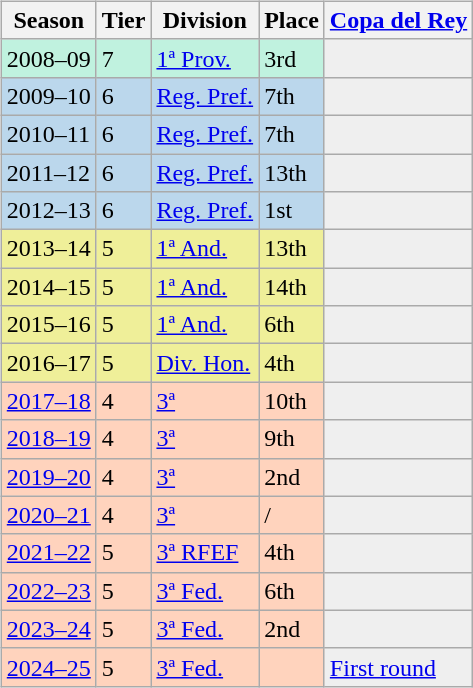<table>
<tr>
<td valign="top" width=0%><br><table class="wikitable">
<tr style="background:#f0f6fa;">
<th>Season</th>
<th>Tier</th>
<th>Division</th>
<th>Place</th>
<th><a href='#'>Copa del Rey</a></th>
</tr>
<tr>
<td style="background:#C0F2DF;">2008–09</td>
<td style="background:#C0F2DF;">7</td>
<td style="background:#C0F2DF;"><a href='#'>1ª Prov.</a></td>
<td style="background:#C0F2DF;">3rd</td>
<td style="background:#efefef;"></td>
</tr>
<tr>
<td style="background:#BBD7EC;">2009–10</td>
<td style="background:#BBD7EC;">6</td>
<td style="background:#BBD7EC;"><a href='#'>Reg. Pref.</a></td>
<td style="background:#BBD7EC;">7th</td>
<td style="background:#efefef;"></td>
</tr>
<tr>
<td style="background:#BBD7EC;">2010–11</td>
<td style="background:#BBD7EC;">6</td>
<td style="background:#BBD7EC;"><a href='#'>Reg. Pref.</a></td>
<td style="background:#BBD7EC;">7th</td>
<td style="background:#efefef;"></td>
</tr>
<tr>
<td style="background:#BBD7EC;">2011–12</td>
<td style="background:#BBD7EC;">6</td>
<td style="background:#BBD7EC;"><a href='#'>Reg. Pref.</a></td>
<td style="background:#BBD7EC;">13th</td>
<td style="background:#efefef;"></td>
</tr>
<tr>
<td style="background:#BBD7EC;">2012–13</td>
<td style="background:#BBD7EC;">6</td>
<td style="background:#BBD7EC;"><a href='#'>Reg. Pref.</a></td>
<td style="background:#BBD7EC;">1st</td>
<td style="background:#efefef;"></td>
</tr>
<tr>
<td style="background:#EFEF99;">2013–14</td>
<td style="background:#EFEF99;">5</td>
<td style="background:#EFEF99;"><a href='#'>1ª And.</a></td>
<td style="background:#EFEF99;">13th</td>
<td style="background:#efefef;"></td>
</tr>
<tr>
<td style="background:#EFEF99;">2014–15</td>
<td style="background:#EFEF99;">5</td>
<td style="background:#EFEF99;"><a href='#'>1ª And.</a></td>
<td style="background:#EFEF99;">14th</td>
<td style="background:#efefef;"></td>
</tr>
<tr>
<td style="background:#EFEF99;">2015–16</td>
<td style="background:#EFEF99;">5</td>
<td style="background:#EFEF99;"><a href='#'>1ª And.</a></td>
<td style="background:#EFEF99;">6th</td>
<td style="background:#efefef;"></td>
</tr>
<tr>
<td style="background:#EFEF99;">2016–17</td>
<td style="background:#EFEF99;">5</td>
<td style="background:#EFEF99;"><a href='#'>Div. Hon.</a></td>
<td style="background:#EFEF99;">4th</td>
<td style="background:#efefef;"></td>
</tr>
<tr>
<td style="background:#FFD3BD;"><a href='#'>2017–18</a></td>
<td style="background:#FFD3BD;">4</td>
<td style="background:#FFD3BD;"><a href='#'>3ª</a></td>
<td style="background:#FFD3BD;">10th</td>
<td style="background:#efefef;"></td>
</tr>
<tr>
<td style="background:#FFD3BD;"><a href='#'>2018–19</a></td>
<td style="background:#FFD3BD;">4</td>
<td style="background:#FFD3BD;"><a href='#'>3ª</a></td>
<td style="background:#FFD3BD;">9th</td>
<td style="background:#efefef;"></td>
</tr>
<tr>
<td style="background:#FFD3BD;"><a href='#'>2019–20</a></td>
<td style="background:#FFD3BD;">4</td>
<td style="background:#FFD3BD;"><a href='#'>3ª</a></td>
<td style="background:#FFD3BD;">2nd</td>
<td style="background:#efefef;"></td>
</tr>
<tr>
<td style="background:#FFD3BD;"><a href='#'>2020–21</a></td>
<td style="background:#FFD3BD;">4</td>
<td style="background:#FFD3BD;"><a href='#'>3ª</a></td>
<td style="background:#FFD3BD;"> / </td>
<td style="background:#efefef;"></td>
</tr>
<tr>
<td style="background:#FFD3BD;"><a href='#'>2021–22</a></td>
<td style="background:#FFD3BD;">5</td>
<td style="background:#FFD3BD;"><a href='#'>3ª RFEF</a></td>
<td style="background:#FFD3BD;">4th</td>
<td style="background:#efefef;"></td>
</tr>
<tr>
<td style="background:#FFD3BD;"><a href='#'>2022–23</a></td>
<td style="background:#FFD3BD;">5</td>
<td style="background:#FFD3BD;"><a href='#'>3ª Fed.</a></td>
<td style="background:#FFD3BD;">6th</td>
<td style="background:#efefef;"></td>
</tr>
<tr>
<td style="background:#FFD3BD;"><a href='#'>2023–24</a></td>
<td style="background:#FFD3BD;">5</td>
<td style="background:#FFD3BD;"><a href='#'>3ª Fed.</a></td>
<td style="background:#FFD3BD;">2nd</td>
<td style="background:#efefef;"></td>
</tr>
<tr>
<td style="background:#FFD3BD;"><a href='#'>2024–25</a></td>
<td style="background:#FFD3BD;">5</td>
<td style="background:#FFD3BD;"><a href='#'>3ª Fed.</a></td>
<td style="background:#FFD3BD;"></td>
<td style="background:#efefef;"><a href='#'>First round</a></td>
</tr>
</table>
</td>
</tr>
</table>
